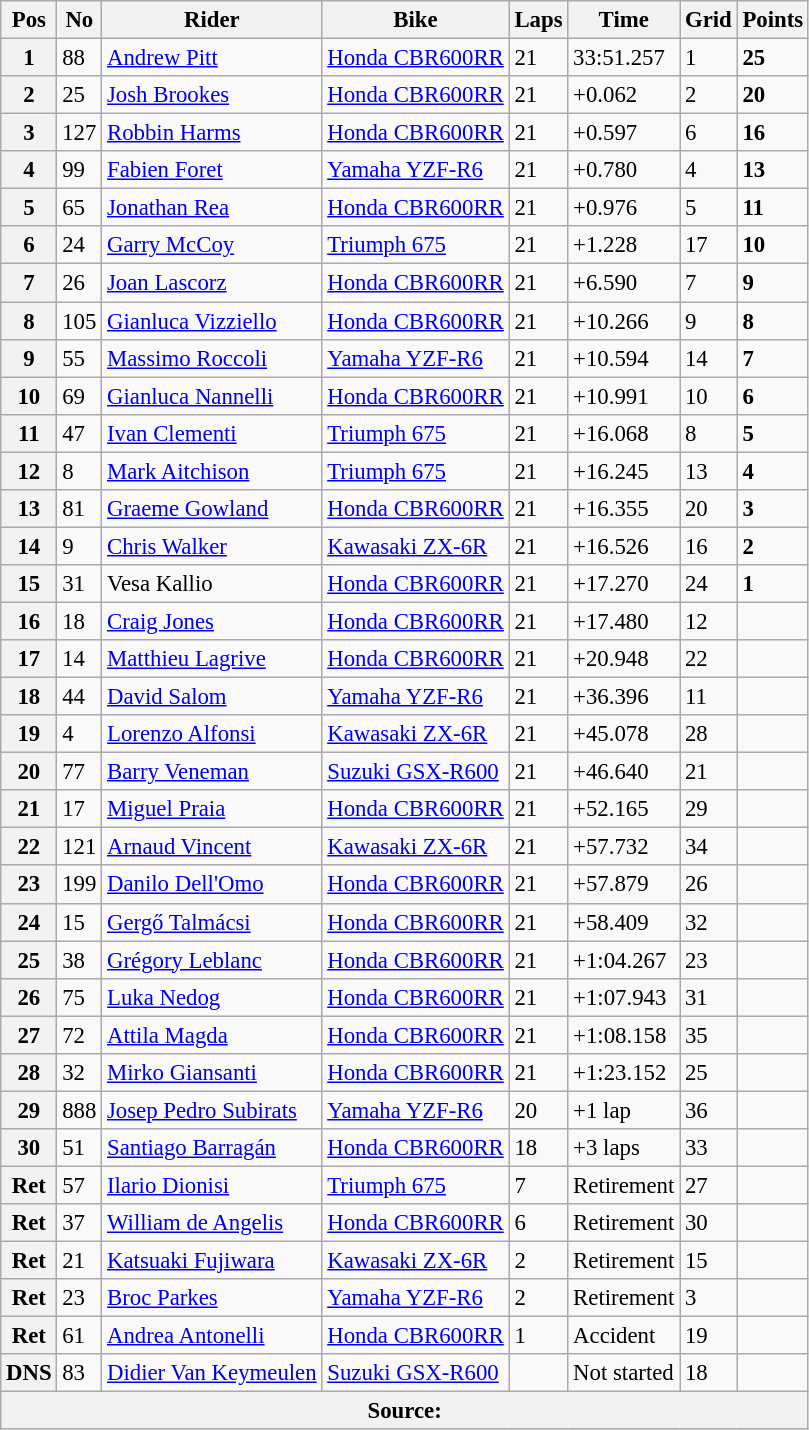<table class="wikitable" style="font-size: 95%;">
<tr>
<th>Pos</th>
<th>No</th>
<th>Rider</th>
<th>Bike</th>
<th>Laps</th>
<th>Time</th>
<th>Grid</th>
<th>Points</th>
</tr>
<tr>
<th>1</th>
<td>88</td>
<td> <a href='#'>Andrew Pitt</a></td>
<td><a href='#'>Honda CBR600RR</a></td>
<td>21</td>
<td>33:51.257</td>
<td>1</td>
<td><strong>25</strong></td>
</tr>
<tr>
<th>2</th>
<td>25</td>
<td> <a href='#'>Josh Brookes</a></td>
<td><a href='#'>Honda CBR600RR</a></td>
<td>21</td>
<td>+0.062</td>
<td>2</td>
<td><strong>20</strong></td>
</tr>
<tr>
<th>3</th>
<td>127</td>
<td> <a href='#'>Robbin Harms</a></td>
<td><a href='#'>Honda CBR600RR</a></td>
<td>21</td>
<td>+0.597</td>
<td>6</td>
<td><strong>16</strong></td>
</tr>
<tr>
<th>4</th>
<td>99</td>
<td> <a href='#'>Fabien Foret</a></td>
<td><a href='#'>Yamaha YZF-R6</a></td>
<td>21</td>
<td>+0.780</td>
<td>4</td>
<td><strong>13</strong></td>
</tr>
<tr>
<th>5</th>
<td>65</td>
<td> <a href='#'>Jonathan Rea</a></td>
<td><a href='#'>Honda CBR600RR</a></td>
<td>21</td>
<td>+0.976</td>
<td>5</td>
<td><strong>11</strong></td>
</tr>
<tr>
<th>6</th>
<td>24</td>
<td> <a href='#'>Garry McCoy</a></td>
<td><a href='#'>Triumph 675</a></td>
<td>21</td>
<td>+1.228</td>
<td>17</td>
<td><strong>10</strong></td>
</tr>
<tr>
<th>7</th>
<td>26</td>
<td> <a href='#'>Joan Lascorz</a></td>
<td><a href='#'>Honda CBR600RR</a></td>
<td>21</td>
<td>+6.590</td>
<td>7</td>
<td><strong>9</strong></td>
</tr>
<tr>
<th>8</th>
<td>105</td>
<td> <a href='#'>Gianluca Vizziello</a></td>
<td><a href='#'>Honda CBR600RR</a></td>
<td>21</td>
<td>+10.266</td>
<td>9</td>
<td><strong>8</strong></td>
</tr>
<tr>
<th>9</th>
<td>55</td>
<td> <a href='#'>Massimo Roccoli</a></td>
<td><a href='#'>Yamaha YZF-R6</a></td>
<td>21</td>
<td>+10.594</td>
<td>14</td>
<td><strong>7</strong></td>
</tr>
<tr>
<th>10</th>
<td>69</td>
<td> <a href='#'>Gianluca Nannelli</a></td>
<td><a href='#'>Honda CBR600RR</a></td>
<td>21</td>
<td>+10.991</td>
<td>10</td>
<td><strong>6</strong></td>
</tr>
<tr>
<th>11</th>
<td>47</td>
<td> <a href='#'>Ivan Clementi</a></td>
<td><a href='#'>Triumph 675</a></td>
<td>21</td>
<td>+16.068</td>
<td>8</td>
<td><strong>5</strong></td>
</tr>
<tr>
<th>12</th>
<td>8</td>
<td> <a href='#'>Mark Aitchison</a></td>
<td><a href='#'>Triumph 675</a></td>
<td>21</td>
<td>+16.245</td>
<td>13</td>
<td><strong>4</strong></td>
</tr>
<tr>
<th>13</th>
<td>81</td>
<td> <a href='#'>Graeme Gowland</a></td>
<td><a href='#'>Honda CBR600RR</a></td>
<td>21</td>
<td>+16.355</td>
<td>20</td>
<td><strong>3</strong></td>
</tr>
<tr>
<th>14</th>
<td>9</td>
<td> <a href='#'>Chris Walker</a></td>
<td><a href='#'>Kawasaki ZX-6R</a></td>
<td>21</td>
<td>+16.526</td>
<td>16</td>
<td><strong>2</strong></td>
</tr>
<tr>
<th>15</th>
<td>31</td>
<td> Vesa Kallio</td>
<td><a href='#'>Honda CBR600RR</a></td>
<td>21</td>
<td>+17.270</td>
<td>24</td>
<td><strong>1</strong></td>
</tr>
<tr>
<th>16</th>
<td>18</td>
<td> <a href='#'>Craig Jones</a></td>
<td><a href='#'>Honda CBR600RR</a></td>
<td>21</td>
<td>+17.480</td>
<td>12</td>
<td></td>
</tr>
<tr>
<th>17</th>
<td>14</td>
<td> <a href='#'>Matthieu Lagrive</a></td>
<td><a href='#'>Honda CBR600RR</a></td>
<td>21</td>
<td>+20.948</td>
<td>22</td>
<td></td>
</tr>
<tr>
<th>18</th>
<td>44</td>
<td> <a href='#'>David Salom</a></td>
<td><a href='#'>Yamaha YZF-R6</a></td>
<td>21</td>
<td>+36.396</td>
<td>11</td>
<td></td>
</tr>
<tr>
<th>19</th>
<td>4</td>
<td> <a href='#'>Lorenzo Alfonsi</a></td>
<td><a href='#'>Kawasaki ZX-6R</a></td>
<td>21</td>
<td>+45.078</td>
<td>28</td>
<td></td>
</tr>
<tr>
<th>20</th>
<td>77</td>
<td> <a href='#'>Barry Veneman</a></td>
<td><a href='#'>Suzuki GSX-R600</a></td>
<td>21</td>
<td>+46.640</td>
<td>21</td>
<td></td>
</tr>
<tr>
<th>21</th>
<td>17</td>
<td> <a href='#'>Miguel Praia</a></td>
<td><a href='#'>Honda CBR600RR</a></td>
<td>21</td>
<td>+52.165</td>
<td>29</td>
<td></td>
</tr>
<tr>
<th>22</th>
<td>121</td>
<td> <a href='#'>Arnaud Vincent</a></td>
<td><a href='#'>Kawasaki ZX-6R</a></td>
<td>21</td>
<td>+57.732</td>
<td>34</td>
<td></td>
</tr>
<tr>
<th>23</th>
<td>199</td>
<td> <a href='#'>Danilo Dell'Omo</a></td>
<td><a href='#'>Honda CBR600RR</a></td>
<td>21</td>
<td>+57.879</td>
<td>26</td>
<td></td>
</tr>
<tr>
<th>24</th>
<td>15</td>
<td> <a href='#'>Gergő Talmácsi</a></td>
<td><a href='#'>Honda CBR600RR</a></td>
<td>21</td>
<td>+58.409</td>
<td>32</td>
<td></td>
</tr>
<tr>
<th>25</th>
<td>38</td>
<td> <a href='#'>Grégory Leblanc</a></td>
<td><a href='#'>Honda CBR600RR</a></td>
<td>21</td>
<td>+1:04.267</td>
<td>23</td>
<td></td>
</tr>
<tr>
<th>26</th>
<td>75</td>
<td> <a href='#'>Luka Nedog</a></td>
<td><a href='#'>Honda CBR600RR</a></td>
<td>21</td>
<td>+1:07.943</td>
<td>31</td>
<td></td>
</tr>
<tr>
<th>27</th>
<td>72</td>
<td> <a href='#'>Attila Magda</a></td>
<td><a href='#'>Honda CBR600RR</a></td>
<td>21</td>
<td>+1:08.158</td>
<td>35</td>
<td></td>
</tr>
<tr>
<th>28</th>
<td>32</td>
<td> <a href='#'>Mirko Giansanti</a></td>
<td><a href='#'>Honda CBR600RR</a></td>
<td>21</td>
<td>+1:23.152</td>
<td>25</td>
<td></td>
</tr>
<tr>
<th>29</th>
<td>888</td>
<td> <a href='#'>Josep Pedro Subirats</a></td>
<td><a href='#'>Yamaha YZF-R6</a></td>
<td>20</td>
<td>+1 lap</td>
<td>36</td>
<td></td>
</tr>
<tr>
<th>30</th>
<td>51</td>
<td> <a href='#'>Santiago Barragán</a></td>
<td><a href='#'>Honda CBR600RR</a></td>
<td>18</td>
<td>+3 laps</td>
<td>33</td>
<td></td>
</tr>
<tr>
<th>Ret</th>
<td>57</td>
<td> <a href='#'>Ilario Dionisi</a></td>
<td><a href='#'>Triumph 675</a></td>
<td>7</td>
<td>Retirement</td>
<td>27</td>
<td></td>
</tr>
<tr>
<th>Ret</th>
<td>37</td>
<td> <a href='#'>William de Angelis</a></td>
<td><a href='#'>Honda CBR600RR</a></td>
<td>6</td>
<td>Retirement</td>
<td>30</td>
<td></td>
</tr>
<tr>
<th>Ret</th>
<td>21</td>
<td> <a href='#'>Katsuaki Fujiwara</a></td>
<td><a href='#'>Kawasaki ZX-6R</a></td>
<td>2</td>
<td>Retirement</td>
<td>15</td>
<td></td>
</tr>
<tr>
<th>Ret</th>
<td>23</td>
<td> <a href='#'>Broc Parkes</a></td>
<td><a href='#'>Yamaha YZF-R6</a></td>
<td>2</td>
<td>Retirement</td>
<td>3</td>
<td></td>
</tr>
<tr>
<th>Ret</th>
<td>61</td>
<td> <a href='#'>Andrea Antonelli</a></td>
<td><a href='#'>Honda CBR600RR</a></td>
<td>1</td>
<td>Accident</td>
<td>19</td>
<td></td>
</tr>
<tr>
<th>DNS</th>
<td>83</td>
<td> <a href='#'>Didier Van Keymeulen</a></td>
<td><a href='#'>Suzuki GSX-R600</a></td>
<td></td>
<td>Not started</td>
<td>18</td>
<td></td>
</tr>
<tr>
<th colspan=8>Source:</th>
</tr>
</table>
